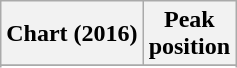<table class="wikitable sortable plainrowheaders" style="text-align:center">
<tr>
<th scope="col">Chart (2016)</th>
<th scope="col">Peak<br> position</th>
</tr>
<tr>
</tr>
<tr>
</tr>
</table>
